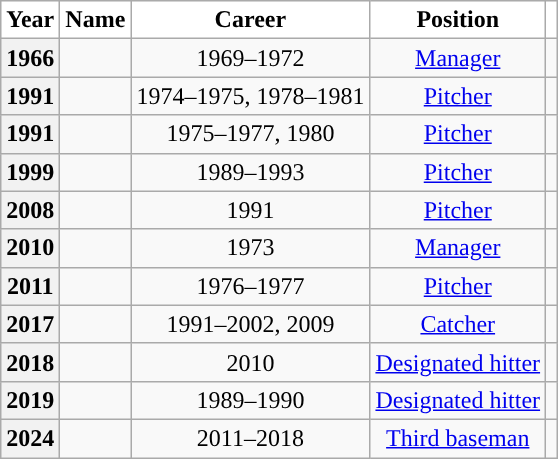<table class="wikitable sortable plainrowheaders" style="text-align:center">
<tr>
<th scope="col" style="background-color:#ffffff; border-top:#">Year</th>
<th scope="col" style="background-color:#ffffff; border-top:#">Name</th>
<th scope="col" style="background-color:#ffffff; border-top:#">Career</th>
<th scope="col" style="background-color:#ffffff; border-top:#">Position</th>
<th scope="col" class="unsortable" style="background-color:#ffffff; border-top:#"></th>
</tr>
<tr>
<th scope="row" style="text-align:center">1966</th>
<td></td>
<td>1969–1972</td>
<td><a href='#'>Manager</a></td>
<td></td>
</tr>
<tr>
<th scope="row" style="text-align:center">1991</th>
<td></td>
<td>1974–1975, 1978–1981</td>
<td><a href='#'>Pitcher</a></td>
<td></td>
</tr>
<tr>
<th scope="row" style="text-align:center">1991</th>
<td></td>
<td>1975–1977, 1980</td>
<td><a href='#'>Pitcher</a></td>
<td></td>
</tr>
<tr>
<th scope="row" style="text-align:center">1999</th>
<td></td>
<td>1989–1993</td>
<td><a href='#'>Pitcher</a></td>
<td></td>
</tr>
<tr>
<th scope="row" style="text-align:center">2008</th>
<td></td>
<td>1991</td>
<td><a href='#'>Pitcher</a></td>
<td></td>
</tr>
<tr>
<th scope="row" style="text-align:center">2010</th>
<td></td>
<td>1973</td>
<td><a href='#'>Manager</a></td>
<td></td>
</tr>
<tr>
<th scope="row" style="text-align:center">2011</th>
<td></td>
<td>1976–1977</td>
<td><a href='#'>Pitcher</a></td>
<td></td>
</tr>
<tr>
<th scope="row" style="text-align:center">2017</th>
<td></td>
<td>1991–2002, 2009</td>
<td><a href='#'>Catcher</a></td>
<td></td>
</tr>
<tr>
<th scope="row" style="text-align:center">2018</th>
<td></td>
<td>2010</td>
<td><a href='#'>Designated hitter</a></td>
<td></td>
</tr>
<tr>
<th scope="row" style="text-align:center">2019</th>
<td></td>
<td>1989–1990</td>
<td><a href='#'>Designated hitter</a></td>
<td></td>
</tr>
<tr>
<th scope="row" style="text-align:center">2024</th>
<td></td>
<td>2011–2018</td>
<td><a href='#'>Third baseman</a></td>
<td></td>
</tr>
</table>
